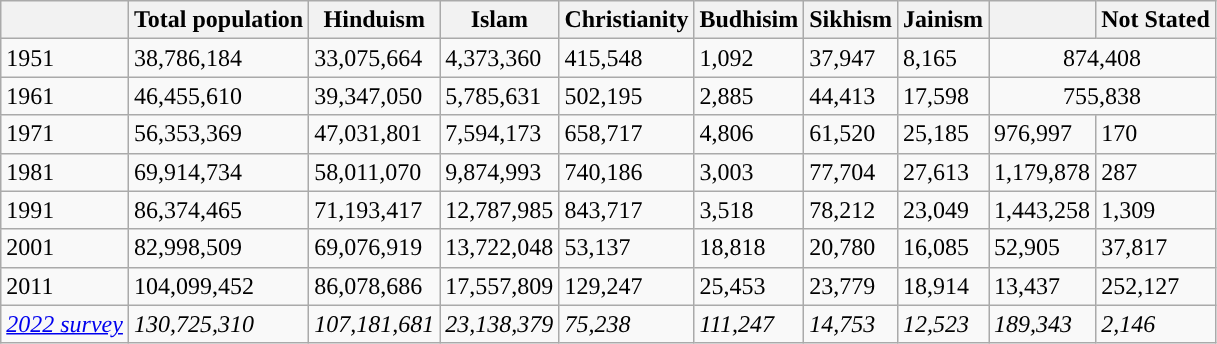<table class="wikitable defaultright col1center hover-highlight">
<tr>
<th></th>
<th>Total population</th>
<th>Hinduism</th>
<th>Islam</th>
<th>Christianity</th>
<th>Budhisim</th>
<th>Sikhism</th>
<th>Jainism</th>
<th></th>
<th>Not Stated</th>
</tr>
<tr>
<td>1951</td>
<td>38,786,184</td>
<td>33,075,664</td>
<td>4,373,360</td>
<td>415,548</td>
<td>1,092</td>
<td>37,947</td>
<td>8,165</td>
<td colspan="2" style="text-align:center">874,408</td>
</tr>
<tr>
<td>1961</td>
<td>46,455,610</td>
<td>39,347,050</td>
<td>5,785,631</td>
<td>502,195</td>
<td>2,885</td>
<td>44,413</td>
<td>17,598</td>
<td colspan="2" style="text-align:center">755,838</td>
</tr>
<tr>
<td>1971</td>
<td>56,353,369</td>
<td>47,031,801</td>
<td>7,594,173</td>
<td>658,717</td>
<td>4,806</td>
<td>61,520</td>
<td>25,185</td>
<td>976,997</td>
<td>170</td>
</tr>
<tr>
<td>1981</td>
<td>69,914,734</td>
<td>58,011,070</td>
<td>9,874,993</td>
<td>740,186</td>
<td>3,003</td>
<td>77,704</td>
<td>27,613</td>
<td>1,179,878</td>
<td>287</td>
</tr>
<tr>
<td>1991</td>
<td>86,374,465</td>
<td>71,193,417</td>
<td>12,787,985</td>
<td>843,717</td>
<td>3,518</td>
<td>78,212</td>
<td>23,049</td>
<td>1,443,258</td>
<td>1,309</td>
</tr>
<tr>
<td>2001</td>
<td>82,998,509</td>
<td>69,076,919</td>
<td>13,722,048</td>
<td>53,137</td>
<td>18,818</td>
<td>20,780</td>
<td>16,085</td>
<td>52,905</td>
<td>37,817</td>
</tr>
<tr>
<td>2011</td>
<td>104,099,452</td>
<td>86,078,686</td>
<td>17,557,809</td>
<td>129,247</td>
<td>25,453</td>
<td>23,779</td>
<td>18,914</td>
<td>13,437</td>
<td>252,127</td>
</tr>
<tr>
<td><a href='#'><em>2022 survey</em></a></td>
<td><em>130,725,310</em></td>
<td><em>107,181,681</em></td>
<td><em>23,138,379</em></td>
<td><em>75,238</em></td>
<td><em>111,247</em></td>
<td><em>14,753</em></td>
<td><em>12,523</em></td>
<td><em>189,343</em></td>
<td><em>2,146</em></td>
</tr>
</table>
